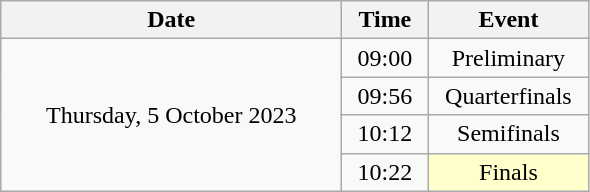<table class = "wikitable" style="text-align:center;">
<tr>
<th width=220>Date</th>
<th width=50>Time</th>
<th width=100>Event</th>
</tr>
<tr>
<td rowspan=4>Thursday, 5 October 2023</td>
<td>09:00</td>
<td>Preliminary</td>
</tr>
<tr>
<td>09:56</td>
<td>Quarterfinals</td>
</tr>
<tr>
<td>10:12</td>
<td>Semifinals</td>
</tr>
<tr>
<td>10:22</td>
<td bgcolor=ffffcc>Finals</td>
</tr>
</table>
